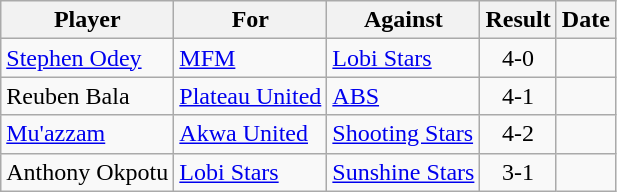<table class="wikitable sortable">
<tr>
<th>Player</th>
<th>For</th>
<th>Against</th>
<th style="text-align:center">Result</th>
<th>Date</th>
</tr>
<tr>
<td><a href='#'>Stephen Odey</a></td>
<td><a href='#'>MFM</a></td>
<td><a href='#'>Lobi Stars</a></td>
<td style="text-align:center;">4-0</td>
<td></td>
</tr>
<tr>
<td>Reuben Bala</td>
<td><a href='#'>Plateau United</a></td>
<td><a href='#'>ABS</a></td>
<td style="text-align:center;">4-1</td>
<td></td>
</tr>
<tr>
<td><a href='#'>Mu'azzam</a></td>
<td><a href='#'>Akwa United</a></td>
<td><a href='#'>Shooting Stars</a></td>
<td style="text-align:center;">4-2</td>
<td></td>
</tr>
<tr>
<td>Anthony Okpotu</td>
<td><a href='#'>Lobi Stars</a></td>
<td><a href='#'>Sunshine Stars</a></td>
<td style="text-align:center;">3-1</td>
<td></td>
</tr>
</table>
